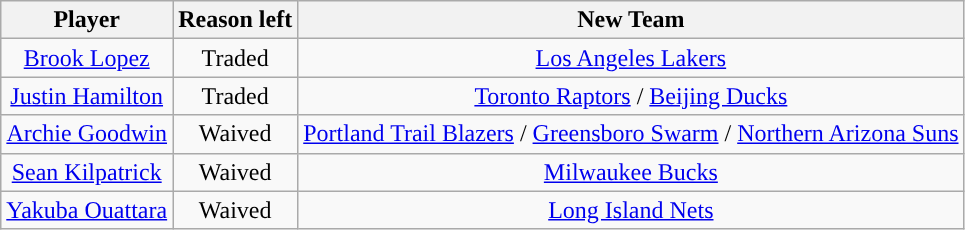<table class="wikitable sortable sortable" style="text-align: center">
<tr>
<th>Player</th>
<th>Reason left</th>
<th>New Team</th>
</tr>
<tr>
<td><a href='#'>Brook Lopez</a></td>
<td>Traded</td>
<td><a href='#'>Los Angeles Lakers</a></td>
</tr>
<tr>
<td><a href='#'>Justin Hamilton</a></td>
<td>Traded</td>
<td> <a href='#'>Toronto Raptors</a> /  <a href='#'>Beijing Ducks</a></td>
</tr>
<tr>
<td><a href='#'>Archie Goodwin</a></td>
<td>Waived</td>
<td><a href='#'>Portland Trail Blazers</a> / <a href='#'>Greensboro Swarm</a> / <a href='#'>Northern Arizona Suns</a></td>
</tr>
<tr>
<td><a href='#'>Sean Kilpatrick</a></td>
<td>Waived</td>
<td><a href='#'>Milwaukee Bucks</a></td>
</tr>
<tr>
<td><a href='#'>Yakuba Ouattara</a></td>
<td>Waived</td>
<td><a href='#'>Long Island Nets</a></td>
</tr>
</table>
